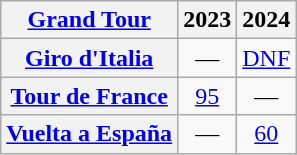<table class="wikitable plainrowheaders">
<tr>
<th scope="col"><a href='#'>Grand Tour</a></th>
<th scope="col">2023</th>
<th scope="col">2024</th>
</tr>
<tr style="text-align:center;">
<th scope="row"> <a href='#'>Giro d'Italia</a></th>
<td>—</td>
<td><a href='#'>DNF</a></td>
</tr>
<tr style="text-align:center;">
<th scope="row"> <a href='#'>Tour de France</a></th>
<td><a href='#'>95</a></td>
<td>—</td>
</tr>
<tr style="text-align:center;">
<th scope="row"> <a href='#'>Vuelta a España</a></th>
<td>—</td>
<td><a href='#'>60</a></td>
</tr>
</table>
